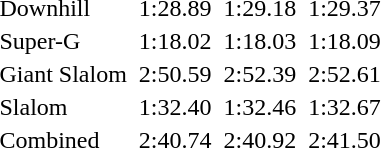<table>
<tr>
<td>Downhill<br></td>
<td></td>
<td>1:28.89</td>
<td></td>
<td>1:29.18</td>
<td></td>
<td>1:29.37</td>
</tr>
<tr>
<td>Super-G<br></td>
<td></td>
<td>1:18.02</td>
<td></td>
<td>1:18.03</td>
<td></td>
<td>1:18.09</td>
</tr>
<tr>
<td>Giant Slalom<br></td>
<td></td>
<td>2:50.59</td>
<td></td>
<td>2:52.39</td>
<td></td>
<td>2:52.61</td>
</tr>
<tr>
<td>Slalom<br></td>
<td></td>
<td>1:32.40</td>
<td></td>
<td>1:32.46</td>
<td></td>
<td>1:32.67</td>
</tr>
<tr>
<td>Combined<br></td>
<td></td>
<td>2:40.74</td>
<td></td>
<td>2:40.92</td>
<td></td>
<td>2:41.50</td>
</tr>
</table>
